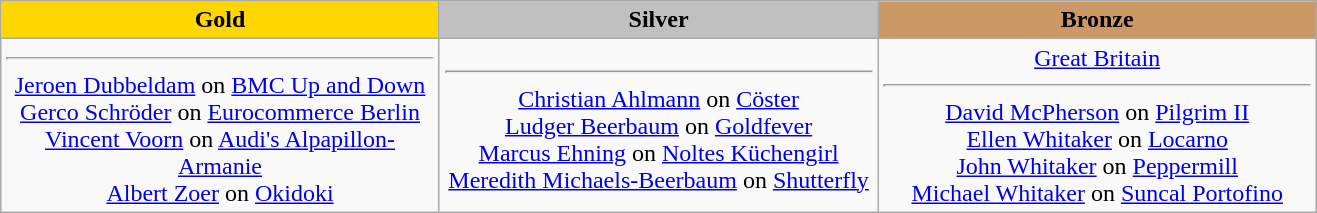<table class="wikitable">
<tr>
<th width=285 style="background:gold">Gold</th>
<th width=285 style="background:silver">Silver</th>
<th width=285 style="background:#cc9966">Bronze</th>
</tr>
<tr>
<td align="center"><hr><a href='#'>Jeroen Dubbeldam</a> on <a href='#'>BMC Up and Down</a><br><a href='#'>Gerco Schröder</a> on <a href='#'>Eurocommerce Berlin</a><br><a href='#'>Vincent Voorn</a> on <a href='#'>Audi's Alpapillon-Armanie</a><br><a href='#'>Albert Zoer</a> on <a href='#'>Okidoki</a></td>
<td align="center"><hr><a href='#'>Christian Ahlmann</a> on <a href='#'>Cöster</a><br><a href='#'>Ludger Beerbaum</a> on <a href='#'>Goldfever</a><br><a href='#'>Marcus Ehning</a> on <a href='#'>Noltes Küchengirl</a><br><a href='#'>Meredith Michaels-Beerbaum</a> on <a href='#'>Shutterfly</a></td>
<td align="center"> <a href='#'>Great Britain</a><hr><a href='#'>David McPherson</a> on <a href='#'>Pilgrim II</a><br><a href='#'>Ellen Whitaker</a> on <a href='#'>Locarno</a><br><a href='#'>John Whitaker</a> on <a href='#'>Peppermill</a><br><a href='#'>Michael Whitaker</a> on <a href='#'>Suncal Portofino</a></td>
</tr>
</table>
